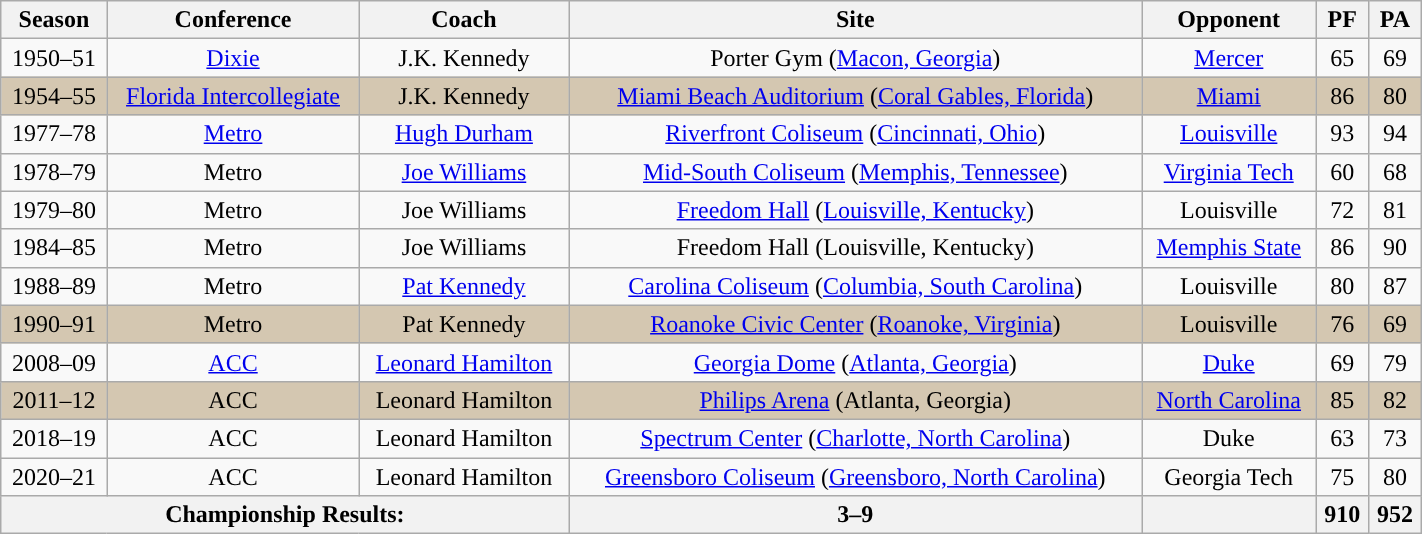<table cellpadding="1" style="width:75%;" class="wikitable" style="text-align:center">
<tr>
<th>Season</th>
<th>Conference</th>
<th>Coach</th>
<th>Site</th>
<th>Opponent</th>
<th>PF</th>
<th>PA</th>
</tr>
<tr style="text-align:center;">
<td>1950–51</td>
<td><a href='#'>Dixie</a></td>
<td>J.K. Kennedy</td>
<td>Porter Gym (<a href='#'>Macon, Georgia</a>)</td>
<td><a href='#'>Mercer</a></td>
<td>65</td>
<td>69</td>
</tr>
<tr style="text-align:center; background:#d4c7b1;">
<td>1954–55</td>
<td><a href='#'>Florida Intercollegiate</a></td>
<td>J.K. Kennedy</td>
<td><a href='#'>Miami Beach Auditorium</a> (<a href='#'>Coral Gables, Florida</a>)</td>
<td><a href='#'>Miami</a></td>
<td>86</td>
<td>80</td>
</tr>
<tr style="text-align:center;">
<td>1977–78</td>
<td><a href='#'>Metro</a></td>
<td><a href='#'>Hugh Durham</a></td>
<td><a href='#'>Riverfront Coliseum</a> (<a href='#'>Cincinnati, Ohio</a>)</td>
<td><a href='#'>Louisville</a></td>
<td>93</td>
<td>94</td>
</tr>
<tr style="text-align:center;">
<td>1978–79</td>
<td>Metro</td>
<td><a href='#'>Joe Williams</a></td>
<td><a href='#'>Mid-South Coliseum</a> (<a href='#'>Memphis, Tennessee</a>)</td>
<td><a href='#'>Virginia Tech</a></td>
<td>60</td>
<td>68</td>
</tr>
<tr style="text-align:center;">
<td>1979–80</td>
<td>Metro</td>
<td>Joe Williams</td>
<td><a href='#'>Freedom Hall</a> (<a href='#'>Louisville, Kentucky</a>)</td>
<td>Louisville</td>
<td>72</td>
<td>81</td>
</tr>
<tr style="text-align:center;">
<td>1984–85</td>
<td>Metro</td>
<td>Joe Williams</td>
<td>Freedom Hall (Louisville, Kentucky)</td>
<td><a href='#'>Memphis State</a></td>
<td>86</td>
<td>90</td>
</tr>
<tr style="text-align:center;">
<td>1988–89</td>
<td>Metro</td>
<td><a href='#'>Pat Kennedy</a></td>
<td><a href='#'>Carolina Coliseum</a> (<a href='#'>Columbia, South Carolina</a>)</td>
<td>Louisville</td>
<td>80</td>
<td>87</td>
</tr>
<tr style="text-align:center; background:#d4c7b1;">
<td>1990–91</td>
<td>Metro</td>
<td>Pat Kennedy</td>
<td><a href='#'>Roanoke Civic Center</a> (<a href='#'>Roanoke, Virginia</a>)</td>
<td>Louisville</td>
<td>76</td>
<td>69</td>
</tr>
<tr style="text-align:center;">
<td>2008–09</td>
<td><a href='#'>ACC</a></td>
<td><a href='#'>Leonard Hamilton</a></td>
<td><a href='#'>Georgia Dome</a> (<a href='#'>Atlanta, Georgia</a>)</td>
<td><a href='#'>Duke</a></td>
<td>69</td>
<td>79</td>
</tr>
<tr style="text-align:center; background:#d4c7b1;">
<td>2011–12</td>
<td>ACC</td>
<td>Leonard Hamilton</td>
<td><a href='#'>Philips Arena</a> (Atlanta, Georgia)</td>
<td><a href='#'>North Carolina</a></td>
<td>85</td>
<td>82</td>
</tr>
<tr style="text-align:center;">
<td>2018–19</td>
<td>ACC</td>
<td>Leonard Hamilton</td>
<td><a href='#'>Spectrum Center</a> (<a href='#'>Charlotte, North Carolina</a>)</td>
<td>Duke</td>
<td>63</td>
<td>73</td>
</tr>
<tr style="text-align:center;">
<td>2020–21</td>
<td>ACC</td>
<td>Leonard Hamilton</td>
<td><a href='#'>Greensboro Coliseum</a> (<a href='#'>Greensboro, North Carolina</a>)</td>
<td>Georgia Tech</td>
<td>75</td>
<td>80</td>
</tr>
<tr style="text-align:center;"class="sortbottom">
<th colspan="3;">Championship Results:</th>
<th colspan="1;">3–9</th>
<th colspan="1;"> </th>
<th colspan="1;">910</th>
<th colspan="1;">952</th>
</tr>
</table>
